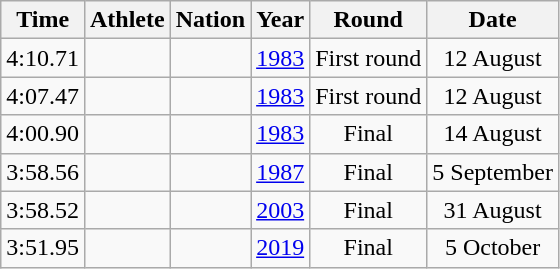<table class="wikitable sortable" style="text-align:center">
<tr>
<th>Time</th>
<th>Athlete</th>
<th>Nation</th>
<th>Year</th>
<th>Round</th>
<th>Date</th>
</tr>
<tr>
<td>4:10.71</td>
<td align=left></td>
<td align=left></td>
<td><a href='#'>1983</a></td>
<td>First round</td>
<td>12 August</td>
</tr>
<tr>
<td>4:07.47</td>
<td align=left></td>
<td align=left></td>
<td><a href='#'>1983</a></td>
<td>First round</td>
<td>12 August</td>
</tr>
<tr>
<td>4:00.90</td>
<td align=left></td>
<td align=left></td>
<td><a href='#'>1983</a></td>
<td>Final</td>
<td>14 August</td>
</tr>
<tr>
<td>3:58.56</td>
<td align=left></td>
<td align=left></td>
<td><a href='#'>1987</a></td>
<td>Final</td>
<td>5 September</td>
</tr>
<tr>
<td>3:58.52</td>
<td align=left></td>
<td align=left></td>
<td><a href='#'>2003</a></td>
<td>Final</td>
<td>31 August</td>
</tr>
<tr>
<td>3:51.95</td>
<td align=left></td>
<td align=left></td>
<td><a href='#'>2019</a></td>
<td>Final</td>
<td>5 October</td>
</tr>
</table>
